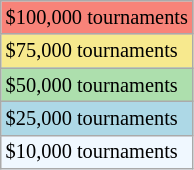<table class=wikitable style=font-size:85%>
<tr style="background:#f88379;">
<td>$100,000 tournaments</td>
</tr>
<tr style="background:#f7e98e;">
<td>$75,000 tournaments</td>
</tr>
<tr style="background:#addfad;">
<td>$50,000 tournaments</td>
</tr>
<tr style="background:lightblue;">
<td>$25,000 tournaments</td>
</tr>
<tr style="background:#f0f8ff;">
<td>$10,000 tournaments</td>
</tr>
</table>
